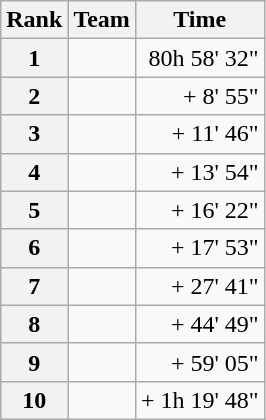<table class="wikitable">
<tr>
<th scope="col">Rank</th>
<th scope="col">Team</th>
<th scope="col">Time</th>
</tr>
<tr>
<th scope="row">1</th>
<td> </td>
<td align="right">80h 58' 32"</td>
</tr>
<tr>
<th scope="row">2</th>
<td> </td>
<td align="right">+ 8' 55"</td>
</tr>
<tr>
<th scope="row">3</th>
<td> </td>
<td align="right">+ 11' 46"</td>
</tr>
<tr>
<th scope="row">4</th>
<td> </td>
<td align="right">+ 13' 54"</td>
</tr>
<tr>
<th scope="row">5</th>
<td> </td>
<td align="right">+ 16' 22"</td>
</tr>
<tr>
<th scope="row">6</th>
<td> </td>
<td align="right">+ 17' 53"</td>
</tr>
<tr>
<th scope="row">7</th>
<td> </td>
<td align="right">+ 27' 41"</td>
</tr>
<tr>
<th scope="row">8</th>
<td> </td>
<td align="right">+ 44' 49"</td>
</tr>
<tr>
<th scope="row">9</th>
<td> </td>
<td align="right">+ 59' 05"</td>
</tr>
<tr>
<th scope="row">10</th>
<td> </td>
<td align="right">+ 1h 19' 48"</td>
</tr>
</table>
